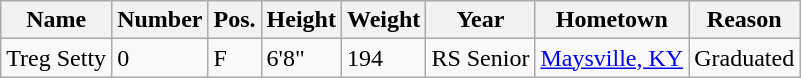<table class="wikitable sortable" border="1">
<tr align=center>
<th style= >Name</th>
<th style= >Number</th>
<th style= >Pos.</th>
<th style= >Height</th>
<th style= >Weight</th>
<th style= >Year</th>
<th style= >Hometown</th>
<th style= >Reason</th>
</tr>
<tr>
<td>Treg Setty</td>
<td>0</td>
<td>F</td>
<td>6'8"</td>
<td>194</td>
<td>RS Senior</td>
<td><a href='#'>Maysville, KY</a></td>
<td>Graduated</td>
</tr>
</table>
